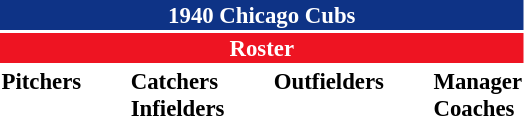<table class="toccolours" style="font-size: 95%;">
<tr>
<th colspan="10" style="background-color: #0e3386; color: white; text-align: center;">1940 Chicago Cubs</th>
</tr>
<tr>
<td colspan="10" style="background-color: #EE1422; color: white; text-align: center;"><strong>Roster</strong></td>
</tr>
<tr>
<td valign="top"><strong>Pitchers</strong><br>









</td>
<td width="25px"></td>
<td valign="top"><strong>Catchers</strong><br>



<strong>Infielders</strong>








</td>
<td width="25px"></td>
<td valign="top"><strong>Outfielders</strong><br>



</td>
<td width="25px"></td>
<td valign="top"><strong>Manager</strong><br>
<strong>Coaches</strong>

</td>
</tr>
</table>
